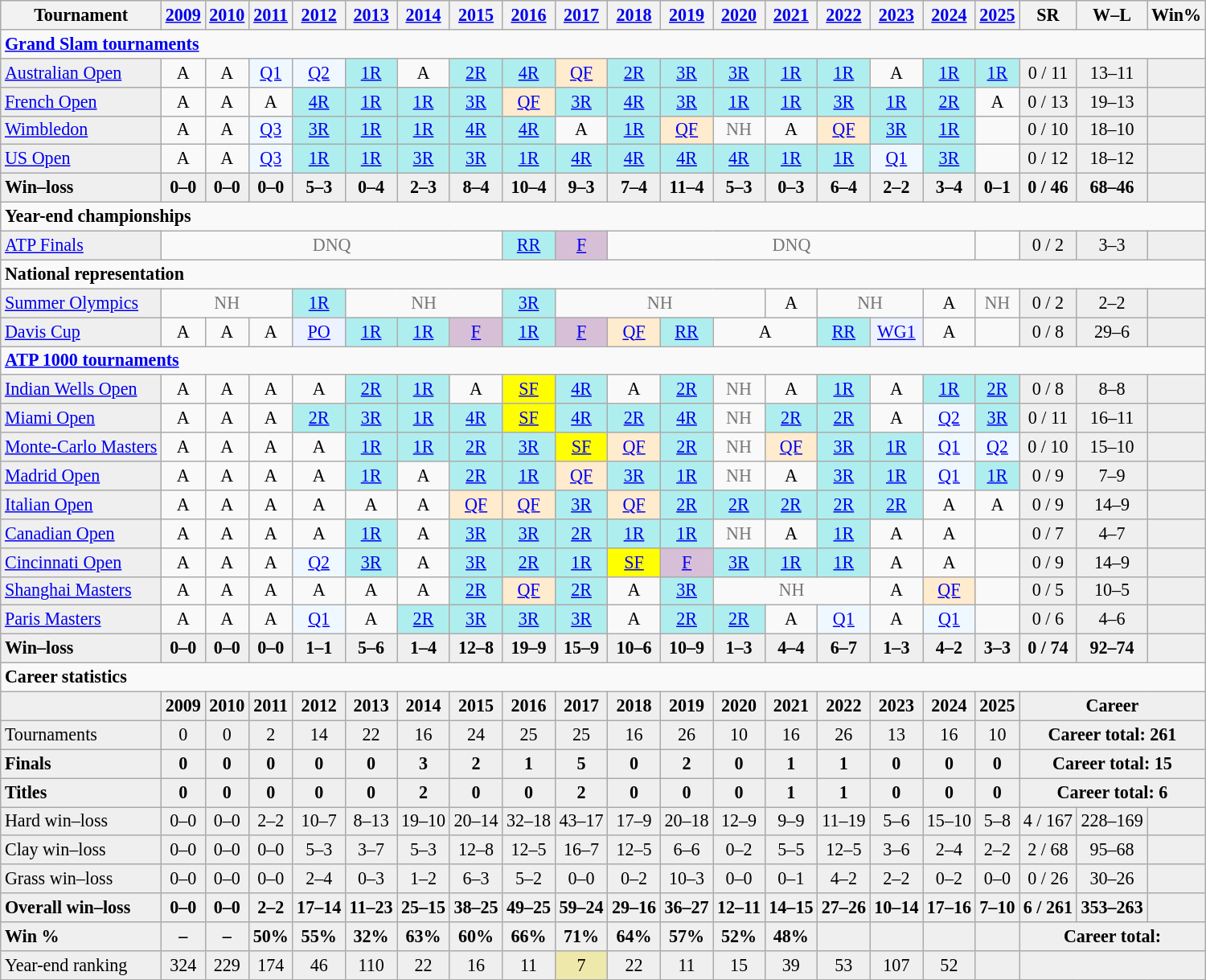<table class="wikitable nowrap" style=text-align:center;font-size:92%>
<tr>
<th>Tournament</th>
<th><a href='#'>2009</a></th>
<th><a href='#'>2010</a></th>
<th><a href='#'>2011</a></th>
<th><a href='#'>2012</a></th>
<th><a href='#'>2013</a></th>
<th><a href='#'>2014</a></th>
<th><a href='#'>2015</a></th>
<th><a href='#'>2016</a></th>
<th><a href='#'>2017</a></th>
<th><a href='#'>2018</a></th>
<th><a href='#'>2019</a></th>
<th><a href='#'>2020</a></th>
<th><a href='#'>2021</a></th>
<th><a href='#'>2022</a></th>
<th><a href='#'>2023</a></th>
<th><a href='#'>2024</a></th>
<th><a href='#'>2025</a></th>
<th>SR</th>
<th>W–L</th>
<th>Win%</th>
</tr>
<tr>
<td colspan="21" align="left"><strong><a href='#'>Grand Slam tournaments</a></strong></td>
</tr>
<tr>
<td bgcolor=efefef align=left><a href='#'>Australian Open</a></td>
<td>A</td>
<td>A</td>
<td bgcolor=f0f8ff><a href='#'>Q1</a></td>
<td bgcolor=f0f8ff><a href='#'>Q2</a></td>
<td style=background:#afeeee><a href='#'>1R</a></td>
<td>A</td>
<td style=background:#afeeee><a href='#'>2R</a></td>
<td style=background:#afeeee><a href='#'>4R</a></td>
<td style=background:#ffebcd><a href='#'>QF</a></td>
<td style=background:#afeeee><a href='#'>2R</a></td>
<td style=background:#afeeee><a href='#'>3R</a></td>
<td style=background:#afeeee><a href='#'>3R</a></td>
<td style=background:#afeeee><a href='#'>1R</a></td>
<td style=background:#afeeee><a href='#'>1R</a></td>
<td>A</td>
<td style=background:#afeeee><a href='#'>1R</a></td>
<td style=background:#afeeee><a href='#'>1R</a></td>
<td style="background:#efefef">0 / 11</td>
<td style=background:#efefef>13–11</td>
<td bgcolor=efefef></td>
</tr>
<tr>
<td bgcolor=efefef align=left><a href='#'>French Open</a></td>
<td>A</td>
<td>A</td>
<td>A</td>
<td style=background:#afeeee><a href='#'>4R</a></td>
<td style=background:#afeeee><a href='#'>1R</a></td>
<td style=background:#afeeee><a href='#'>1R</a></td>
<td style=background:#afeeee><a href='#'>3R</a></td>
<td style=background:#ffebcd><a href='#'>QF</a></td>
<td style=background:#afeeee><a href='#'>3R</a></td>
<td style=background:#afeeee><a href='#'>4R</a></td>
<td style=background:#afeeee><a href='#'>3R</a></td>
<td style=background:#afeeee><a href='#'>1R</a></td>
<td style=background:#afeeee><a href='#'>1R</a></td>
<td style=background:#afeeee><a href='#'>3R</a></td>
<td style=background:#afeeee><a href='#'>1R</a></td>
<td style=background:#afeeee><a href='#'>2R</a></td>
<td>A</td>
<td style="background:#efefef">0 / 13</td>
<td style=background:#efefef>19–13</td>
<td bgcolor=efefef></td>
</tr>
<tr>
<td bgcolor=efefef align=left><a href='#'>Wimbledon</a></td>
<td>A</td>
<td>A</td>
<td bgcolor=f0f8ff><a href='#'>Q3</a></td>
<td style=background:#afeeee><a href='#'>3R</a></td>
<td style=background:#afeeee><a href='#'>1R</a></td>
<td style=background:#afeeee><a href='#'>1R</a></td>
<td style=background:#afeeee><a href='#'>4R</a></td>
<td style=background:#afeeee><a href='#'>4R</a></td>
<td>A</td>
<td style=background:#afeeee><a href='#'>1R</a></td>
<td style=background:#ffebcd><a href='#'>QF</a></td>
<td style=color:#767676>NH</td>
<td>A</td>
<td style=background:#ffebcd><a href='#'>QF</a></td>
<td style=background:#afeeee><a href='#'>3R</a></td>
<td style=background:#afeeee><a href='#'>1R</a></td>
<td></td>
<td style="background:#efefef">0 / 10</td>
<td style=background:#efefef>18–10</td>
<td bgcolor=efefef></td>
</tr>
<tr>
<td bgcolor=efefef align=left><a href='#'>US Open</a></td>
<td>A</td>
<td>A</td>
<td bgcolor=f0f8ff><a href='#'>Q3</a></td>
<td style=background:#afeeee><a href='#'>1R</a></td>
<td style=background:#afeeee><a href='#'>1R</a></td>
<td style=background:#afeeee><a href='#'>3R</a></td>
<td style=background:#afeeee><a href='#'>3R</a></td>
<td style=background:#afeeee><a href='#'>1R</a></td>
<td style=background:#afeeee><a href='#'>4R</a></td>
<td style=background:#afeeee><a href='#'>4R</a></td>
<td style=background:#afeeee><a href='#'>4R</a></td>
<td style=background:#afeeee><a href='#'>4R</a></td>
<td style=background:#afeeee><a href='#'>1R</a></td>
<td style=background:#afeeee><a href='#'>1R</a></td>
<td style=background:#f0f8ff><a href='#'>Q1</a></td>
<td style=background:#afeeee><a href='#'>3R</a></td>
<td></td>
<td style="background:#efefef">0 / 12</td>
<td style=background:#efefef>18–12</td>
<td bgcolor=efefef></td>
</tr>
<tr style=font-weight:bold;background:#efefef>
<td align=left>Win–loss</td>
<td>0–0</td>
<td>0–0</td>
<td>0–0</td>
<td>5–3</td>
<td>0–4</td>
<td>2–3</td>
<td>8–4</td>
<td>10–4</td>
<td>9–3</td>
<td>7–4</td>
<td>11–4</td>
<td>5–3</td>
<td>0–3</td>
<td>6–4</td>
<td>2–2</td>
<td>3–4</td>
<td>0–1</td>
<td>0 / 46</td>
<td>68–46</td>
<td bgcolor=efefef></td>
</tr>
<tr>
<td colspan="21" align="left"><strong>Year-end championships</strong></td>
</tr>
<tr>
<td bgcolor=efefef align=left><a href='#'>ATP Finals</a></td>
<td colspan=7 style=color:#767676>DNQ</td>
<td style=background:#afeeee><a href='#'>RR</a></td>
<td style=background:thistle><a href='#'>F</a></td>
<td colspan=7 style=color:#767676>DNQ</td>
<td></td>
<td style="background:#efefef">0 / 2</td>
<td style=background:#efefef>3–3</td>
<td style=background:#efefef></td>
</tr>
<tr>
<td colspan="21" align="left"><strong>National representation</strong></td>
</tr>
<tr>
<td bgcolor=efefef align=left><a href='#'>Summer Olympics</a></td>
<td colspan=3 style=color:#767676>NH</td>
<td style=background:#afeeee><a href='#'>1R</a></td>
<td colspan=3 style=color:#767676>NH</td>
<td style=background:#afeeee><a href='#'>3R</a></td>
<td colspan=4 style=color:#767676>NH</td>
<td>A</td>
<td colspan=2 style=color:#767676>NH</td>
<td>A</td>
<td style=color:#767676>NH</td>
<td style="background:#efefef">0 / 2</td>
<td style=background:#efefef>2–2</td>
<td style=background:#efefef></td>
</tr>
<tr>
<td bgcolor=efefef align=left><a href='#'>Davis Cup</a></td>
<td>A</td>
<td>A</td>
<td>A</td>
<td style=background:#ecf2ff><a href='#'>PO</a></td>
<td style=background:#afeeee><a href='#'>1R</a></td>
<td style=background:#afeeee><a href='#'>1R</a></td>
<td style=background:thistle><a href='#'>F</a></td>
<td style=background:#afeeee><a href='#'>1R</a></td>
<td style=background:thistle><a href='#'>F</a></td>
<td style=background:#ffebcd><a href='#'>QF</a></td>
<td style=background:#afeeee><a href='#'>RR</a></td>
<td colspan=2>A</td>
<td style=background:#afeeee><a href='#'>RR</a></td>
<td style=background:#ecf2ff><a href='#'>WG1</a></td>
<td>A</td>
<td></td>
<td style="background:#efefef">0 / 8</td>
<td style=background:#efefef>29–6</td>
<td style=background:#efefef></td>
</tr>
<tr>
<td colspan="21" align="left"><strong><a href='#'>ATP 1000 tournaments</a></strong></td>
</tr>
<tr>
<td bgcolor=efefef align=left><a href='#'>Indian Wells Open</a></td>
<td>A</td>
<td>A</td>
<td>A</td>
<td>A</td>
<td style=background:#afeeee><a href='#'>2R</a></td>
<td style=background:#afeeee><a href='#'>1R</a></td>
<td>A</td>
<td style=background:yellow><a href='#'>SF</a></td>
<td style=background:#afeeee><a href='#'>4R</a></td>
<td>A</td>
<td style=background:#afeeee><a href='#'>2R</a></td>
<td style="color:#767676">NH</td>
<td>A</td>
<td style=background:#afeeee><a href='#'>1R</a></td>
<td>A</td>
<td style=background:#afeeee><a href='#'>1R</a></td>
<td style=background:#afeeee><a href='#'>2R</a></td>
<td style="background:#efefef">0 / 8</td>
<td style=background:#efefef>8–8</td>
<td style=background:#efefef></td>
</tr>
<tr>
<td bgcolor=efefef align=left><a href='#'>Miami Open</a></td>
<td>A</td>
<td>A</td>
<td>A</td>
<td style=background:#afeeee><a href='#'>2R</a></td>
<td style=background:#afeeee><a href='#'>3R</a></td>
<td style=background:#afeeee><a href='#'>1R</a></td>
<td style=background:#afeeee><a href='#'>4R</a></td>
<td style=background:yellow><a href='#'>SF</a></td>
<td style=background:#afeeee><a href='#'>4R</a></td>
<td style=background:#afeeee><a href='#'>2R</a></td>
<td style=background:#afeeee><a href='#'>4R</a></td>
<td style="color:#767676">NH</td>
<td style=background:#afeeee><a href='#'>2R</a></td>
<td style=background:#afeeee><a href='#'>2R</a></td>
<td>A</td>
<td style=background:#f0f8ff><a href='#'>Q2</a></td>
<td style=background:#afeeee><a href='#'>3R</a></td>
<td style="background:#efefef">0 / 11</td>
<td style=background:#efefef>16–11</td>
<td style=background:#efefef></td>
</tr>
<tr>
<td bgcolor=efefef align=left><a href='#'>Monte-Carlo Masters</a></td>
<td>A</td>
<td>A</td>
<td>A</td>
<td>A</td>
<td style=background:#afeeee><a href='#'>1R</a></td>
<td style=background:#afeeee><a href='#'>1R</a></td>
<td style=background:#afeeee><a href='#'>2R</a></td>
<td style=background:#afeeee><a href='#'>3R</a></td>
<td style=background:yellow><a href='#'>SF</a></td>
<td style=background:#ffebcd><a href='#'>QF</a></td>
<td style=background:#afeeee><a href='#'>2R</a></td>
<td style="color:#767676">NH</td>
<td style=background:#ffebcd><a href='#'>QF</a></td>
<td style=background:#afeeee><a href='#'>3R</a></td>
<td style=background:#afeeee><a href='#'>1R</a></td>
<td style=background:#f0f8ff><a href='#'>Q1</a></td>
<td style=background:#f0f8ff><a href='#'>Q2</a></td>
<td style="background:#efefef">0 / 10</td>
<td style=background:#efefef>15–10</td>
<td style=background:#efefef></td>
</tr>
<tr>
<td bgcolor=efefef align=left><a href='#'>Madrid Open</a></td>
<td>A</td>
<td>A</td>
<td>A</td>
<td>A</td>
<td style=background:#afeeee><a href='#'>1R</a></td>
<td>A</td>
<td style=background:#afeeee><a href='#'>2R</a></td>
<td style=background:#afeeee><a href='#'>1R</a></td>
<td style=background:#ffebcd><a href='#'>QF</a></td>
<td style=background:#afeeee><a href='#'>3R</a></td>
<td style=background:#afeeee><a href='#'>1R</a></td>
<td style="color:#767676">NH</td>
<td>A</td>
<td style=background:#afeeee><a href='#'>3R</a></td>
<td style=background:#afeeee><a href='#'>1R</a></td>
<td style=background:#f0f8ff><a href='#'>Q1</a></td>
<td style=background:#afeeee><a href='#'>1R</a></td>
<td style="background:#efefef">0 / 9</td>
<td style=background:#efefef>7–9</td>
<td style=background:#efefef></td>
</tr>
<tr>
<td bgcolor=efefef align=left><a href='#'>Italian Open</a></td>
<td>A</td>
<td>A</td>
<td>A</td>
<td>A</td>
<td>A</td>
<td>A</td>
<td style=background:#ffebcd><a href='#'>QF</a></td>
<td style=background:#ffebcd><a href='#'>QF</a></td>
<td style=background:#afeeee><a href='#'>3R</a></td>
<td style=background:#ffebcd><a href='#'>QF</a></td>
<td style=background:#afeeee><a href='#'>2R</a></td>
<td style=background:#afeeee><a href='#'>2R</a></td>
<td style=background:#afeeee><a href='#'>2R</a></td>
<td style=background:#afeeee><a href='#'>2R</a></td>
<td style=background:#afeeee><a href='#'>2R</a></td>
<td>A</td>
<td>A</td>
<td style="background:#efefef">0 / 9</td>
<td style=background:#efefef>14–9</td>
<td style=background:#efefef></td>
</tr>
<tr>
<td bgcolor=efefef align=left><a href='#'>Canadian Open</a></td>
<td>A</td>
<td>A</td>
<td>A</td>
<td>A</td>
<td style=background:#afeeee><a href='#'>1R</a></td>
<td>A</td>
<td style=background:#afeeee><a href='#'>3R</a></td>
<td style=background:#afeeee><a href='#'>3R</a></td>
<td style=background:#afeeee><a href='#'>2R</a></td>
<td style=background:#afeeee><a href='#'>1R</a></td>
<td style=background:#afeeee><a href='#'>1R</a></td>
<td style=color:#767676>NH</td>
<td>A</td>
<td style=background:#afeeee><a href='#'>1R</a></td>
<td>A</td>
<td>A</td>
<td></td>
<td style="background:#efefef">0 / 7</td>
<td style=background:#efefef>4–7</td>
<td style=background:#efefef></td>
</tr>
<tr>
<td bgcolor=efefef align=left><a href='#'>Cincinnati Open</a></td>
<td>A</td>
<td>A</td>
<td>A</td>
<td style=background:#f0f8ff><a href='#'>Q2</a></td>
<td style=background:#afeeee><a href='#'>3R</a></td>
<td>A</td>
<td style=background:#afeeee><a href='#'>3R</a></td>
<td style=background:#afeeee><a href='#'>2R</a></td>
<td style=background:#afeeee><a href='#'>1R</a></td>
<td style=background:yellow><a href='#'>SF</a></td>
<td style=background:thistle><a href='#'>F</a></td>
<td style=background:#afeeee><a href='#'>3R</a></td>
<td style=background:#afeeee><a href='#'>1R</a></td>
<td style=background:#afeeee><a href='#'>1R</a></td>
<td>A</td>
<td>A</td>
<td></td>
<td style="background:#efefef">0 / 9</td>
<td style=background:#efefef>14–9</td>
<td style=background:#efefef></td>
</tr>
<tr>
<td bgcolor=efefef align=left><a href='#'>Shanghai Masters</a></td>
<td>A</td>
<td>A</td>
<td>A</td>
<td>A</td>
<td>A</td>
<td>A</td>
<td style=background:#afeeee><a href='#'>2R</a></td>
<td style=background:#ffebcd><a href='#'>QF</a></td>
<td style=background:#afeeee><a href='#'>2R</a></td>
<td>A</td>
<td style=background:#afeeee><a href='#'>3R</a></td>
<td colspan=3 style=color:#767676>NH</td>
<td>A</td>
<td style=background:#ffebcd><a href='#'>QF</a></td>
<td></td>
<td style="background:#efefef">0 / 5</td>
<td style=background:#efefef>10–5</td>
<td style=background:#efefef></td>
</tr>
<tr>
<td bgcolor=efefef align=left><a href='#'>Paris Masters</a></td>
<td>A</td>
<td>A</td>
<td>A</td>
<td bgcolor=f0f8ff><a href='#'>Q1</a></td>
<td>A</td>
<td style=background:#afeeee><a href='#'>2R</a></td>
<td style=background:#afeeee><a href='#'>3R</a></td>
<td style=background:#afeeee><a href='#'>3R</a></td>
<td style=background:#afeeee><a href='#'>3R</a></td>
<td>A</td>
<td style=background:#afeeee><a href='#'>2R</a></td>
<td style=background:#afeeee><a href='#'>2R</a></td>
<td>A</td>
<td style=background:#f0f8ff><a href='#'>Q1</a></td>
<td>A</td>
<td style=background:#f0f8ff><a href='#'>Q1</a></td>
<td></td>
<td style="background:#efefef">0 / 6</td>
<td style=background:#efefef>4–6</td>
<td style=background:#efefef></td>
</tr>
<tr style=font-weight:bold;background:#efefef>
<td align=left>Win–loss</td>
<td>0–0</td>
<td>0–0</td>
<td>0–0</td>
<td>1–1</td>
<td>5–6</td>
<td>1–4</td>
<td>12–8</td>
<td>19–9</td>
<td>15–9</td>
<td>10–6</td>
<td>10–9</td>
<td>1–3</td>
<td>4–4</td>
<td>6–7</td>
<td>1–3</td>
<td>4–2</td>
<td>3–3</td>
<td>0 / 74</td>
<td>92–74</td>
<td></td>
</tr>
<tr>
<td colspan="21" align="left"><strong>Career statistics</strong></td>
</tr>
<tr style=font-weight:bold;background:#efefef>
<td></td>
<td>2009</td>
<td>2010</td>
<td>2011</td>
<td>2012</td>
<td>2013</td>
<td>2014</td>
<td>2015</td>
<td>2016</td>
<td>2017</td>
<td>2018</td>
<td>2019</td>
<td>2020</td>
<td>2021</td>
<td>2022</td>
<td>2023</td>
<td>2024</td>
<td>2025</td>
<td colspan="3">Career</td>
</tr>
<tr style=background:#efefef>
<td align=left>Tournaments</td>
<td>0</td>
<td>0</td>
<td>2</td>
<td>14</td>
<td>22</td>
<td>16</td>
<td>24</td>
<td>25</td>
<td>25</td>
<td>16</td>
<td>26</td>
<td>10</td>
<td>16</td>
<td>26</td>
<td>13</td>
<td>16</td>
<td>10</td>
<td colspan="3"><strong>Career total: 261</strong></td>
</tr>
<tr style=font-weight:bold;background:#efefef>
<td align=left>Finals</td>
<td>0</td>
<td>0</td>
<td>0</td>
<td>0</td>
<td>0</td>
<td>3</td>
<td>2</td>
<td>1</td>
<td>5</td>
<td>0</td>
<td>2</td>
<td>0</td>
<td>1</td>
<td>1</td>
<td>0</td>
<td>0</td>
<td>0</td>
<td colspan="3">Career total: 15</td>
</tr>
<tr style=font-weight:bold;background:#efefef>
<td align=left>Titles</td>
<td>0</td>
<td>0</td>
<td>0</td>
<td>0</td>
<td>0</td>
<td>2</td>
<td>0</td>
<td>0</td>
<td>2</td>
<td>0</td>
<td>0</td>
<td>0</td>
<td>1</td>
<td>1</td>
<td>0</td>
<td>0</td>
<td>0</td>
<td colspan="3">Career total: 6</td>
</tr>
<tr style=background:#efefef>
<td align=left>Hard win–loss</td>
<td>0–0</td>
<td>0–0</td>
<td>2–2</td>
<td>10–7</td>
<td>8–13</td>
<td>19–10</td>
<td>20–14</td>
<td>32–18</td>
<td>43–17</td>
<td>17–9</td>
<td>20–18</td>
<td>12–9</td>
<td>9–9</td>
<td>11–19</td>
<td>5–6</td>
<td>15–10</td>
<td>5–8</td>
<td>4 / 167</td>
<td>228–169</td>
<td></td>
</tr>
<tr style=background:#efefef>
<td align=left>Clay win–loss</td>
<td>0–0</td>
<td>0–0</td>
<td>0–0</td>
<td>5–3</td>
<td>3–7</td>
<td>5–3</td>
<td>12–8</td>
<td>12–5</td>
<td>16–7</td>
<td>12–5</td>
<td>6–6</td>
<td>0–2</td>
<td>5–5</td>
<td>12–5</td>
<td>3–6</td>
<td>2–4</td>
<td>2–2</td>
<td>2 / 68</td>
<td>95–68</td>
<td></td>
</tr>
<tr style=background:#efefef>
<td align=left>Grass win–loss</td>
<td>0–0</td>
<td>0–0</td>
<td>0–0</td>
<td>2–4</td>
<td>0–3</td>
<td>1–2</td>
<td>6–3</td>
<td>5–2</td>
<td>0–0</td>
<td>0–2</td>
<td>10–3</td>
<td>0–0</td>
<td>0–1</td>
<td>4–2</td>
<td>2–2</td>
<td>0–2</td>
<td>0–0</td>
<td>0 / 26</td>
<td>30–26</td>
<td></td>
</tr>
<tr style=font-weight:bold;background:#efefef>
<td align=left>Overall win–loss</td>
<td>0–0</td>
<td>0–0</td>
<td>2–2</td>
<td>17–14</td>
<td>11–23</td>
<td>25–15</td>
<td>38–25</td>
<td>49–25</td>
<td>59–24</td>
<td>29–16</td>
<td>36–27</td>
<td>12–11</td>
<td>14–15</td>
<td>27–26</td>
<td>10–14</td>
<td>17–16</td>
<td>7–10</td>
<td>6 / 261</td>
<td>353–263</td>
<td></td>
</tr>
<tr style=font-weight:bold;background:#efefef>
<td align=left>Win %</td>
<td>–</td>
<td>–</td>
<td>50%</td>
<td>55%</td>
<td>32%</td>
<td>63%</td>
<td>60%</td>
<td>66%</td>
<td>71%</td>
<td>64%</td>
<td>57%</td>
<td>52%</td>
<td>48%</td>
<td></td>
<td></td>
<td></td>
<td></td>
<td colspan="3">Career total: </td>
</tr>
<tr style=background:#efefef>
<td align=left>Year-end ranking</td>
<td>324</td>
<td>229</td>
<td>174</td>
<td>46</td>
<td>110</td>
<td>22</td>
<td>16</td>
<td>11</td>
<td style=background:#eee8aa>7</td>
<td>22</td>
<td>11</td>
<td>15</td>
<td>39</td>
<td>53</td>
<td>107</td>
<td>52</td>
<td></td>
<td colspan="3"></td>
</tr>
</table>
